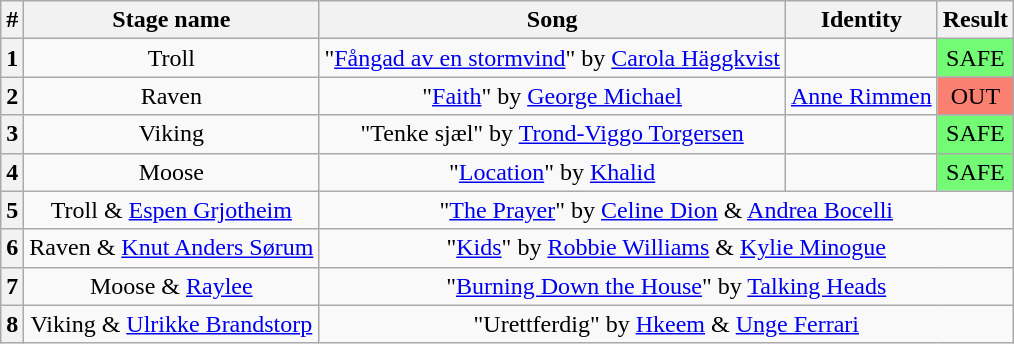<table class="wikitable plainrowheaders" style="text-align: center;">
<tr>
<th>#</th>
<th>Stage name</th>
<th>Song</th>
<th>Identity</th>
<th>Result</th>
</tr>
<tr>
<th>1</th>
<td>Troll</td>
<td>"<a href='#'>Fångad av en stormvind</a>" by <a href='#'>Carola Häggkvist</a></td>
<td></td>
<td bgcolor="#73FB76">SAFE</td>
</tr>
<tr>
<th>2</th>
<td>Raven</td>
<td>"<a href='#'>Faith</a>" by <a href='#'>George Michael</a></td>
<td><a href='#'>Anne Rimmen</a></td>
<td bgcolor=salmon>OUT</td>
</tr>
<tr>
<th>3</th>
<td>Viking</td>
<td>"Tenke sjæl" by <a href='#'>Trond-Viggo Torgersen</a></td>
<td></td>
<td bgcolor="#73FB76">SAFE</td>
</tr>
<tr>
<th>4</th>
<td>Moose</td>
<td>"<a href='#'>Location</a>" by <a href='#'>Khalid</a></td>
<td></td>
<td bgcolor="#73FB76">SAFE</td>
</tr>
<tr>
<th>5</th>
<td>Troll & <a href='#'>Espen Grjotheim</a></td>
<td colspan="3">"<a href='#'>The Prayer</a>" by <a href='#'>Celine Dion</a> & <a href='#'>Andrea Bocelli</a></td>
</tr>
<tr>
<th>6</th>
<td>Raven & <a href='#'>Knut Anders Sørum</a></td>
<td colspan="3">"<a href='#'>Kids</a>" by <a href='#'>Robbie Williams</a> & <a href='#'>Kylie Minogue</a></td>
</tr>
<tr>
<th>7</th>
<td>Moose & <a href='#'>Raylee</a></td>
<td colspan="3">"<a href='#'>Burning Down the House</a>" by <a href='#'>Talking Heads</a></td>
</tr>
<tr>
<th>8</th>
<td>Viking & <a href='#'>Ulrikke Brandstorp</a></td>
<td colspan="3">"Urettferdig" by <a href='#'>Hkeem</a> & <a href='#'>Unge Ferrari</a></td>
</tr>
</table>
